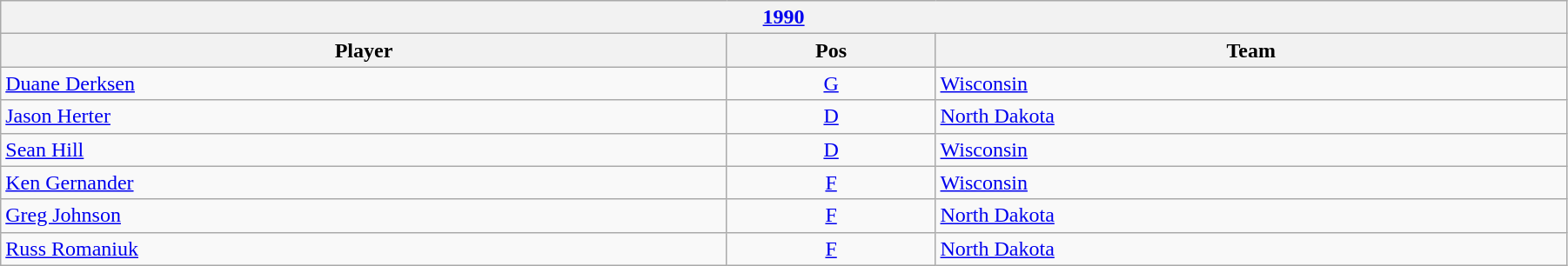<table class="wikitable" width=95%>
<tr>
<th colspan=3><a href='#'>1990</a></th>
</tr>
<tr>
<th>Player</th>
<th>Pos</th>
<th>Team</th>
</tr>
<tr>
<td><a href='#'>Duane Derksen</a></td>
<td align=center><a href='#'>G</a></td>
<td><a href='#'>Wisconsin</a></td>
</tr>
<tr>
<td><a href='#'>Jason Herter</a></td>
<td align=center><a href='#'>D</a></td>
<td><a href='#'>North Dakota</a></td>
</tr>
<tr>
<td><a href='#'>Sean Hill</a></td>
<td align=center><a href='#'>D</a></td>
<td><a href='#'>Wisconsin</a></td>
</tr>
<tr>
<td><a href='#'>Ken Gernander</a></td>
<td align=center><a href='#'>F</a></td>
<td><a href='#'>Wisconsin</a></td>
</tr>
<tr>
<td><a href='#'>Greg Johnson</a></td>
<td align=center><a href='#'>F</a></td>
<td><a href='#'>North Dakota</a></td>
</tr>
<tr>
<td><a href='#'>Russ Romaniuk</a></td>
<td align=center><a href='#'>F</a></td>
<td><a href='#'>North Dakota</a></td>
</tr>
</table>
